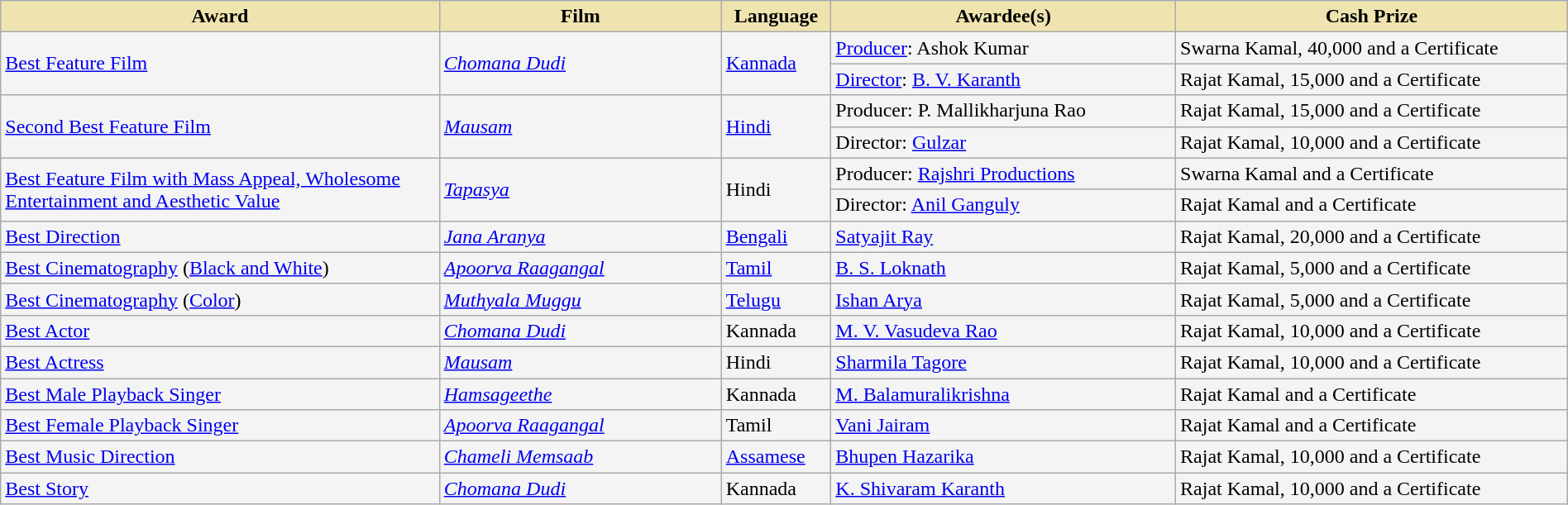<table class="wikitable sortable" style="width:100%;">
<tr>
<th style="background-color:#EFE4B0;width:28%;">Award</th>
<th style="background-color:#EFE4B0;width:18%;">Film</th>
<th style="background-color:#EFE4B0;width:7%;">Language</th>
<th style="background-color:#EFE4B0;width:22%;">Awardee(s)</th>
<th style="background-color:#EFE4B0;width:25%;">Cash Prize</th>
</tr>
<tr style="background-color:#F4F4F4">
<td rowspan="2"><a href='#'>Best Feature Film</a></td>
<td rowspan="2"><em><a href='#'>Chomana Dudi</a></em></td>
<td rowspan="2"><a href='#'>Kannada</a></td>
<td><a href='#'>Producer</a>: Ashok Kumar</td>
<td>Swarna Kamal, 40,000 and a Certificate</td>
</tr>
<tr style="background-color:#F4F4F4">
<td><a href='#'>Director</a>: <a href='#'>B. V. Karanth</a></td>
<td>Rajat Kamal, 15,000 and a Certificate</td>
</tr>
<tr style="background-color:#F4F4F4">
<td rowspan="2"><a href='#'>Second Best Feature Film</a></td>
<td rowspan="2"><em><a href='#'>Mausam</a></em></td>
<td rowspan="2"><a href='#'>Hindi</a></td>
<td>Producer: P. Mallikharjuna Rao</td>
<td>Rajat Kamal, 15,000 and a Certificate</td>
</tr>
<tr style="background-color:#F4F4F4">
<td>Director: <a href='#'>Gulzar</a></td>
<td>Rajat Kamal, 10,000 and a Certificate</td>
</tr>
<tr style="background-color:#F4F4F4">
<td rowspan="2"><a href='#'>Best Feature Film with Mass Appeal, Wholesome Entertainment and Aesthetic Value</a></td>
<td rowspan="2"><em><a href='#'>Tapasya</a></em></td>
<td rowspan="2">Hindi</td>
<td>Producer: <a href='#'>Rajshri Productions</a></td>
<td>Swarna Kamal and a Certificate</td>
</tr>
<tr style="background-color:#F4F4F4">
<td>Director: <a href='#'>Anil Ganguly</a></td>
<td>Rajat Kamal and a Certificate</td>
</tr>
<tr style="background-color:#F4F4F4">
<td><a href='#'>Best Direction</a></td>
<td><em><a href='#'>Jana Aranya</a></em></td>
<td><a href='#'>Bengali</a></td>
<td><a href='#'>Satyajit Ray</a></td>
<td>Rajat Kamal, 20,000 and a Certificate</td>
</tr>
<tr style="background-color:#F4F4F4">
<td><a href='#'>Best Cinematography</a> (<a href='#'>Black and White</a>)</td>
<td><em><a href='#'>Apoorva Raagangal</a></em></td>
<td><a href='#'>Tamil</a></td>
<td><a href='#'>B. S. Loknath</a></td>
<td>Rajat Kamal, 5,000 and a Certificate</td>
</tr>
<tr style="background-color:#F4F4F4">
<td><a href='#'>Best Cinematography</a> (<a href='#'>Color</a>)</td>
<td><em><a href='#'>Muthyala Muggu</a></em></td>
<td><a href='#'>Telugu</a></td>
<td><a href='#'>Ishan Arya</a></td>
<td>Rajat Kamal, 5,000 and a Certificate</td>
</tr>
<tr style="background-color:#F4F4F4">
<td><a href='#'>Best Actor</a></td>
<td><em><a href='#'>Chomana Dudi</a></em></td>
<td>Kannada</td>
<td><a href='#'>M. V. Vasudeva Rao</a></td>
<td>Rajat Kamal, 10,000 and a Certificate</td>
</tr>
<tr style="background-color:#F4F4F4">
<td><a href='#'>Best Actress</a></td>
<td><em><a href='#'>Mausam</a></em></td>
<td>Hindi</td>
<td><a href='#'>Sharmila Tagore</a></td>
<td>Rajat Kamal, 10,000 and a Certificate</td>
</tr>
<tr style="background-color:#F4F4F4">
<td><a href='#'>Best Male Playback Singer</a></td>
<td><em><a href='#'>Hamsageethe</a></em></td>
<td>Kannada</td>
<td><a href='#'>M. Balamuralikrishna</a></td>
<td>Rajat Kamal and a Certificate</td>
</tr>
<tr style="background-color:#F4F4F4">
<td><a href='#'>Best Female Playback Singer</a></td>
<td><em><a href='#'>Apoorva Raagangal</a></em></td>
<td>Tamil</td>
<td><a href='#'>Vani Jairam</a></td>
<td>Rajat Kamal and a Certificate</td>
</tr>
<tr style="background-color:#F4F4F4">
<td><a href='#'>Best Music Direction</a></td>
<td><em><a href='#'>Chameli Memsaab</a></em></td>
<td><a href='#'>Assamese</a></td>
<td><a href='#'>Bhupen Hazarika</a></td>
<td>Rajat Kamal, 10,000 and a Certificate</td>
</tr>
<tr style="background-color:#F4F4F4">
<td><a href='#'>Best Story</a></td>
<td><em><a href='#'>Chomana Dudi</a></em></td>
<td>Kannada</td>
<td><a href='#'>K. Shivaram Karanth</a></td>
<td>Rajat Kamal, 10,000 and a Certificate</td>
</tr>
</table>
